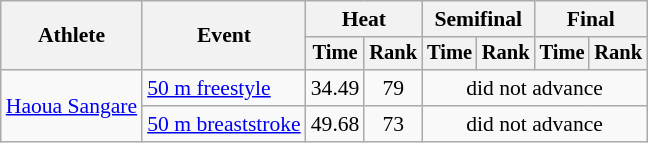<table class=wikitable style="font-size:90%">
<tr>
<th rowspan="2">Athlete</th>
<th rowspan="2">Event</th>
<th colspan="2">Heat</th>
<th colspan="2">Semifinal</th>
<th colspan="2">Final</th>
</tr>
<tr style="font-size:95%">
<th>Time</th>
<th>Rank</th>
<th>Time</th>
<th>Rank</th>
<th>Time</th>
<th>Rank</th>
</tr>
<tr align=center>
<td align=left rowspan=2><a href='#'>Haoua Sangare</a></td>
<td align=left><a href='#'>50 m freestyle</a></td>
<td>34.49</td>
<td>79</td>
<td colspan=4>did not advance</td>
</tr>
<tr align=center>
<td align=left><a href='#'>50 m breaststroke</a></td>
<td>49.68</td>
<td>73</td>
<td colspan=4>did not advance</td>
</tr>
</table>
